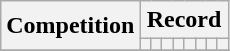<table class="wikitable" style="text-align: center">
<tr>
<th rowspan=2>Competition</th>
<th colspan=8>Record</th>
</tr>
<tr>
<th></th>
<th></th>
<th></th>
<th></th>
<th></th>
<th></th>
<th></th>
<th></th>
</tr>
<tr>
</tr>
</table>
